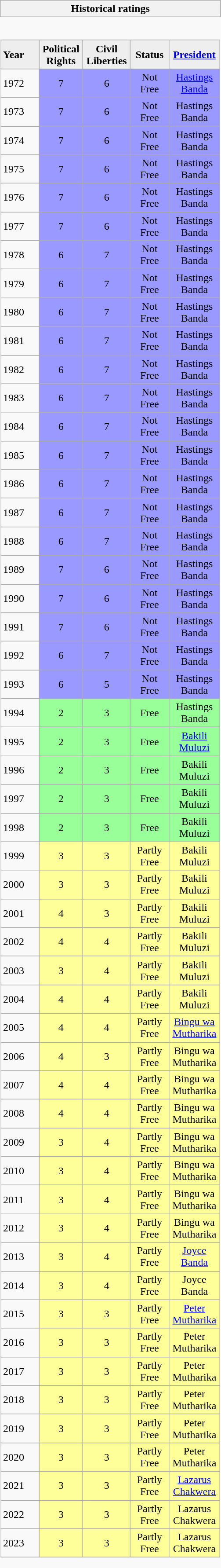<table class="wikitable collapsible collapsed" style="border:none; ">
<tr>
<th>Historical ratings</th>
</tr>
<tr>
<td style="padding:0; border:none;"><br><table class="wikitable sortable" width=100% style="border-collapse:collapse;">
<tr style="background:#eee; font-weight:bold; text-align:center;">
<td style="width:3em; text-align:left;">Year</td>
<td style="width:3em;">Political Rights</td>
<td style="width:3em;">Civil Liberties</td>
<td style="width:3em;">Status</td>
<td style="width:3em;"><a href='#'>President</a></td>
</tr>
<tr align=center>
<td align=left>1972</td>
<td style="background:#99f;">7</td>
<td style="background:#99f;">6</td>
<td style="background:#99f;">Not Free</td>
<td style="background:#99f;"><a href='#'>Hastings Banda</a></td>
</tr>
<tr align=center>
<td align=left>1973</td>
<td style="background:#99f;">7</td>
<td style="background:#99f;">6</td>
<td style="background:#99f;">Not Free</td>
<td style="background:#99f;">Hastings Banda</td>
</tr>
<tr align=center>
<td align=left>1974</td>
<td style="background:#99f;">7</td>
<td style="background:#99f;">6</td>
<td style="background:#99f;">Not Free</td>
<td style="background:#99f;">Hastings Banda</td>
</tr>
<tr align=center>
<td align=left>1975</td>
<td style="background:#99f;">7</td>
<td style="background:#99f;">6</td>
<td style="background:#99f;">Not Free</td>
<td style="background:#99f;">Hastings Banda</td>
</tr>
<tr align=center>
<td align=left>1976</td>
<td style="background:#99f;">7</td>
<td style="background:#99f;">6</td>
<td style="background:#99f;">Not Free</td>
<td style="background:#99f;">Hastings Banda</td>
</tr>
<tr align=center>
<td align=left>1977</td>
<td style="background:#99f;">7</td>
<td style="background:#99f;">6</td>
<td style="background:#99f;">Not Free</td>
<td style="background:#99f;">Hastings Banda</td>
</tr>
<tr align=center>
<td align=left>1978</td>
<td style="background:#99f;">6</td>
<td style="background:#99f;">7</td>
<td style="background:#99f;">Not Free</td>
<td style="background:#99f;">Hastings Banda</td>
</tr>
<tr align=center>
<td align=left>1979</td>
<td style="background:#99f;">6</td>
<td style="background:#99f;">7</td>
<td style="background:#99f;">Not Free</td>
<td style="background:#99f;">Hastings Banda</td>
</tr>
<tr align=center>
<td align=left>1980</td>
<td style="background:#99f;">6</td>
<td style="background:#99f;">7</td>
<td style="background:#99f;">Not Free</td>
<td style="background:#99f;">Hastings Banda</td>
</tr>
<tr align=center>
<td align=left>1981</td>
<td style="background:#99f;">6</td>
<td style="background:#99f;">7</td>
<td style="background:#99f;">Not Free</td>
<td style="background:#99f;">Hastings Banda</td>
</tr>
<tr align=center>
<td align=left>1982</td>
<td style="background:#99f;">6</td>
<td style="background:#99f;">7</td>
<td style="background:#99f;">Not Free</td>
<td style="background:#99f;">Hastings Banda</td>
</tr>
<tr align=center>
<td align=left>1983</td>
<td style="background:#99f;">6</td>
<td style="background:#99f;">7</td>
<td style="background:#99f;">Not Free</td>
<td style="background:#99f;">Hastings Banda</td>
</tr>
<tr align=center>
<td align=left>1984</td>
<td style="background:#99f;">6</td>
<td style="background:#99f;">7</td>
<td style="background:#99f;">Not Free</td>
<td style="background:#99f;">Hastings Banda</td>
</tr>
<tr align=center>
<td align=left>1985</td>
<td style="background:#99f;">6</td>
<td style="background:#99f;">7</td>
<td style="background:#99f;">Not Free</td>
<td style="background:#99f;">Hastings Banda</td>
</tr>
<tr align=center>
<td align=left>1986</td>
<td style="background:#99f;">6</td>
<td style="background:#99f;">7</td>
<td style="background:#99f;">Not Free</td>
<td style="background:#99f;">Hastings Banda</td>
</tr>
<tr align=center>
<td align=left>1987</td>
<td style="background:#99f;">6</td>
<td style="background:#99f;">7</td>
<td style="background:#99f;">Not Free</td>
<td style="background:#99f;">Hastings Banda</td>
</tr>
<tr align=center>
<td align=left>1988</td>
<td style="background:#99f;">6</td>
<td style="background:#99f;">7</td>
<td style="background:#99f;">Not Free</td>
<td style="background:#99f;">Hastings Banda</td>
</tr>
<tr align=center>
<td align=left>1989</td>
<td style="background:#99f;">7</td>
<td style="background:#99f;">6</td>
<td style="background:#99f;">Not Free</td>
<td style="background:#99f;">Hastings Banda</td>
</tr>
<tr align=center>
<td align=left>1990</td>
<td style="background:#99f;">7</td>
<td style="background:#99f;">6</td>
<td style="background:#99f;">Not Free</td>
<td style="background:#99f;">Hastings Banda</td>
</tr>
<tr align=center>
<td align=left>1991</td>
<td style="background:#99f;">7</td>
<td style="background:#99f;">6</td>
<td style="background:#99f;">Not Free</td>
<td style="background:#99f;">Hastings Banda</td>
</tr>
<tr align=center>
<td align=left>1992</td>
<td style="background:#99f;">6</td>
<td style="background:#99f;">7</td>
<td style="background:#99f;">Not Free</td>
<td style="background:#99f;">Hastings Banda</td>
</tr>
<tr align=center>
<td align=left>1993</td>
<td style="background:#99f;">6</td>
<td style="background:#99f;">5</td>
<td style="background:#99f;">Not Free</td>
<td style="background:#99f;">Hastings Banda</td>
</tr>
<tr align=center>
<td align=left>1994</td>
<td style="background:#9f9;">2</td>
<td style="background:#9f9;">3</td>
<td style="background:#9f9;">Free</td>
<td style="background:#9f9;">Hastings Banda</td>
</tr>
<tr align=center>
<td align=left>1995</td>
<td style="background:#9f9;">2</td>
<td style="background:#9f9;">3</td>
<td style="background:#9f9;">Free</td>
<td style="background:#9f9;"><a href='#'>Bakili Muluzi</a></td>
</tr>
<tr align=center>
<td align=left>1996</td>
<td style="background:#9f9;">2</td>
<td style="background:#9f9;">3</td>
<td style="background:#9f9;">Free</td>
<td style="background:#9f9;">Bakili Muluzi</td>
</tr>
<tr align=center>
<td align=left>1997</td>
<td style="background:#9f9;">2</td>
<td style="background:#9f9;">3</td>
<td style="background:#9f9;">Free</td>
<td style="background:#9f9;">Bakili Muluzi</td>
</tr>
<tr align=center>
<td align=left>1998</td>
<td style="background:#9f9;">2</td>
<td style="background:#9f9;">3</td>
<td style="background:#9f9;">Free</td>
<td style="background:#9f9;">Bakili Muluzi</td>
</tr>
<tr align=center>
<td align=left>1999</td>
<td style="background:#ff9;">3</td>
<td style="background:#ff9;">3</td>
<td style="background:#ff9;">Partly Free</td>
<td style="background:#ff9;">Bakili Muluzi</td>
</tr>
<tr align=center>
<td align=left>2000</td>
<td style="background:#ff9;">3</td>
<td style="background:#ff9;">3</td>
<td style="background:#ff9;">Partly Free</td>
<td style="background:#ff9;">Bakili Muluzi</td>
</tr>
<tr align=center>
<td align=left>2001</td>
<td style="background:#ff9;">4</td>
<td style="background:#ff9;">3</td>
<td style="background:#ff9;">Partly Free</td>
<td style="background:#ff9;">Bakili Muluzi</td>
</tr>
<tr align=center>
<td align=left>2002</td>
<td style="background:#ff9;">4</td>
<td style="background:#ff9;">4</td>
<td style="background:#ff9;">Partly Free</td>
<td style="background:#ff9;">Bakili Muluzi</td>
</tr>
<tr align=center>
<td align=left>2003</td>
<td style="background:#ff9;">3</td>
<td style="background:#ff9;">4</td>
<td style="background:#ff9;">Partly Free</td>
<td style="background:#ff9;">Bakili Muluzi</td>
</tr>
<tr align=center>
<td align=left>2004</td>
<td style="background:#ff9;">4</td>
<td style="background:#ff9;">4</td>
<td style="background:#ff9;">Partly Free</td>
<td style="background:#ff9;">Bakili Muluzi</td>
</tr>
<tr align=center>
<td align=left>2005</td>
<td style="background:#ff9;">4</td>
<td style="background:#ff9;">4</td>
<td style="background:#ff9;">Partly Free</td>
<td style="background:#ff9;"><a href='#'>Bingu wa Mutharika</a></td>
</tr>
<tr align=center>
<td align=left>2006</td>
<td style="background:#ff9;">4</td>
<td style="background:#ff9;">3</td>
<td style="background:#ff9;">Partly Free</td>
<td style="background:#ff9;">Bingu wa Mutharika</td>
</tr>
<tr align=center>
<td align=left>2007</td>
<td style="background:#ff9;">4</td>
<td style="background:#ff9;">4</td>
<td style="background:#ff9;">Partly Free</td>
<td style="background:#ff9;">Bingu wa Mutharika</td>
</tr>
<tr align=center>
<td align=left>2008</td>
<td style="background:#ff9;">4</td>
<td style="background:#ff9;">4</td>
<td style="background:#ff9;">Partly Free</td>
<td style="background:#ff9;">Bingu wa Mutharika</td>
</tr>
<tr align=center>
<td align=left>2009</td>
<td style="background:#ff9;">3</td>
<td style="background:#ff9;">4</td>
<td style="background:#ff9;">Partly Free</td>
<td style="background:#ff9;">Bingu wa Mutharika</td>
</tr>
<tr align=center>
<td align=left>2010</td>
<td style="background:#ff9;">3</td>
<td style="background:#ff9;">4</td>
<td style="background:#ff9;">Partly Free</td>
<td style="background:#ff9;">Bingu wa Mutharika</td>
</tr>
<tr align=center>
<td align=left>2011</td>
<td style="background:#ff9;">3</td>
<td style="background:#ff9;">4</td>
<td style="background:#ff9;">Partly Free</td>
<td style="background:#ff9;">Bingu wa Mutharika</td>
</tr>
<tr align=center>
<td align=left>2012</td>
<td style="background:#ff9;">3</td>
<td style="background:#ff9;">4</td>
<td style="background:#ff9;">Partly Free</td>
<td style="background:#ff9;">Bingu wa Mutharika</td>
</tr>
<tr align=center>
<td align=left>2013</td>
<td style="background:#ff9;">3</td>
<td style="background:#ff9;">4</td>
<td style="background:#ff9;">Partly Free</td>
<td style="background:#ff9;"><a href='#'>Joyce Banda</a></td>
</tr>
<tr align=center>
<td align=left>2014</td>
<td style="background:#ff9;">3</td>
<td style="background:#ff9;">4</td>
<td style="background:#ff9;">Partly Free</td>
<td style="background:#ff9;">Joyce Banda</td>
</tr>
<tr align=center>
<td align=left>2015</td>
<td style="background:#ff9;">3</td>
<td style="background:#ff9;">3</td>
<td style="background:#ff9;">Partly Free</td>
<td style="background:#ff9;"><a href='#'>Peter Mutharika</a></td>
</tr>
<tr align=center>
<td align=left>2016</td>
<td style="background:#ff9;">3</td>
<td style="background:#ff9;">3</td>
<td style="background:#ff9;">Partly Free</td>
<td style="background:#ff9;">Peter Mutharika</td>
</tr>
<tr align=center>
<td align=left>2017</td>
<td style="background:#ff9;">3</td>
<td style="background:#ff9;">3</td>
<td style="background:#ff9;">Partly Free</td>
<td style="background:#ff9;">Peter Mutharika</td>
</tr>
<tr align=center>
<td align=left>2018</td>
<td style="background:#ff9;">3</td>
<td style="background:#ff9;">3</td>
<td style="background:#ff9;">Partly Free</td>
<td style="background:#ff9;">Peter Mutharika</td>
</tr>
<tr align=center>
<td align=left>2019</td>
<td style="background:#ff9;">3</td>
<td style="background:#ff9;">3</td>
<td style="background:#ff9;">Partly Free</td>
<td style="background:#ff9;">Peter Mutharika</td>
</tr>
<tr align=center>
<td align=left>2020</td>
<td style="background:#ff9;">3</td>
<td style="background:#ff9;">3</td>
<td style="background:#ff9;">Partly Free</td>
<td style="background:#ff9;">Peter Mutharika</td>
</tr>
<tr align=center>
<td align=left>2021</td>
<td style="background:#ff9;">3</td>
<td style="background:#ff9;">3</td>
<td style="background:#ff9;">Partly Free</td>
<td style="background:#ff9;"><a href='#'>Lazarus Chakwera</a></td>
</tr>
<tr align=center>
<td align=left>2022</td>
<td style="background:#ff9;">3</td>
<td style="background:#ff9;">3</td>
<td style="background:#ff9;">Partly Free</td>
<td style="background:#ff9;">Lazarus Chakwera</td>
</tr>
<tr align=center>
<td align=left>2023</td>
<td style="background:#ff9;">3</td>
<td style="background:#ff9;">3</td>
<td style="background:#ff9;">Partly Free</td>
<td style="background:#ff9;">Lazarus Chakwera</td>
</tr>
</table>
</td>
</tr>
</table>
